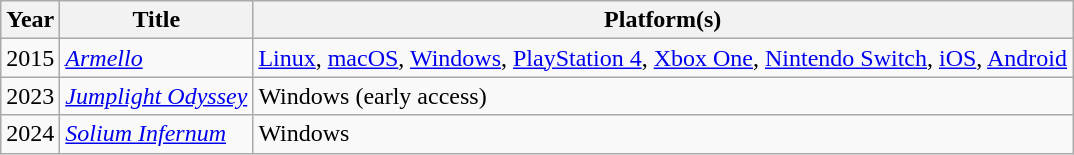<table class="wikitable sortable">
<tr>
<th>Year</th>
<th>Title</th>
<th>Platform(s)</th>
</tr>
<tr>
<td>2015</td>
<td><em><a href='#'>Armello</a></em></td>
<td><a href='#'>Linux</a>, <a href='#'>macOS</a>, <a href='#'>Windows</a>, <a href='#'>PlayStation 4</a>, <a href='#'>Xbox One</a>, <a href='#'>Nintendo Switch</a>, <a href='#'>iOS</a>, <a href='#'>Android</a></td>
</tr>
<tr>
<td>2023</td>
<td><em><a href='#'>Jumplight Odyssey</a></em></td>
<td>Windows (early access)</td>
</tr>
<tr>
<td>2024</td>
<td><em><a href='#'>Solium Infernum</a></em></td>
<td>Windows</td>
</tr>
</table>
